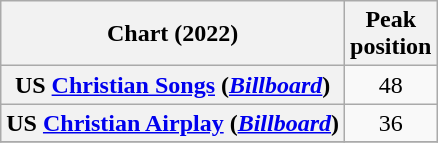<table class="wikitable sortable plainrowheaders" style="text-align:center">
<tr>
<th scope="col">Chart (2022)</th>
<th scope="col">Peak<br> position</th>
</tr>
<tr>
<th scope="row">US <a href='#'>Christian Songs</a> (<a href='#'><em>Billboard</em></a>)</th>
<td>48</td>
</tr>
<tr>
<th scope="row">US <a href='#'>Christian Airplay</a> (<a href='#'><em>Billboard</em></a>)</th>
<td>36</td>
</tr>
<tr>
</tr>
</table>
